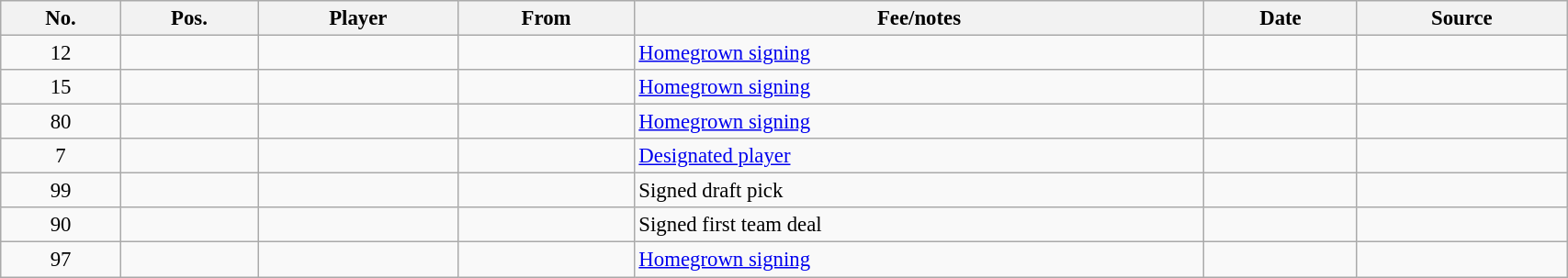<table class="wikitable sortable" style=" text-align:center; font-size:95%; width:90%; text-align:left;">
<tr>
<th>No.</th>
<th>Pos.</th>
<th>Player</th>
<th>From</th>
<th>Fee/notes</th>
<th>Date</th>
<th>Source</th>
</tr>
<tr>
<td align=center>12</td>
<td align=center></td>
<td></td>
<td></td>
<td><a href='#'>Homegrown signing</a></td>
<td></td>
<td></td>
</tr>
<tr>
<td align=center>15</td>
<td align=center></td>
<td></td>
<td></td>
<td><a href='#'>Homegrown signing</a></td>
<td></td>
<td></td>
</tr>
<tr>
<td align=center>80</td>
<td align=center></td>
<td></td>
<td></td>
<td><a href='#'>Homegrown signing</a></td>
<td></td>
<td></td>
</tr>
<tr>
<td align=center>7</td>
<td align=center></td>
<td></td>
<td></td>
<td><a href='#'>Designated player</a></td>
<td></td>
<td></td>
</tr>
<tr>
<td align=center>99</td>
<td align=center></td>
<td></td>
<td></td>
<td>Signed draft pick</td>
<td></td>
<td></td>
</tr>
<tr>
<td align=center>90</td>
<td align=center></td>
<td></td>
<td></td>
<td>Signed first team deal</td>
<td></td>
<td></td>
</tr>
<tr>
<td align=center>97</td>
<td align=center></td>
<td></td>
<td></td>
<td><a href='#'>Homegrown signing</a></td>
<td></td>
<td></td>
</tr>
</table>
